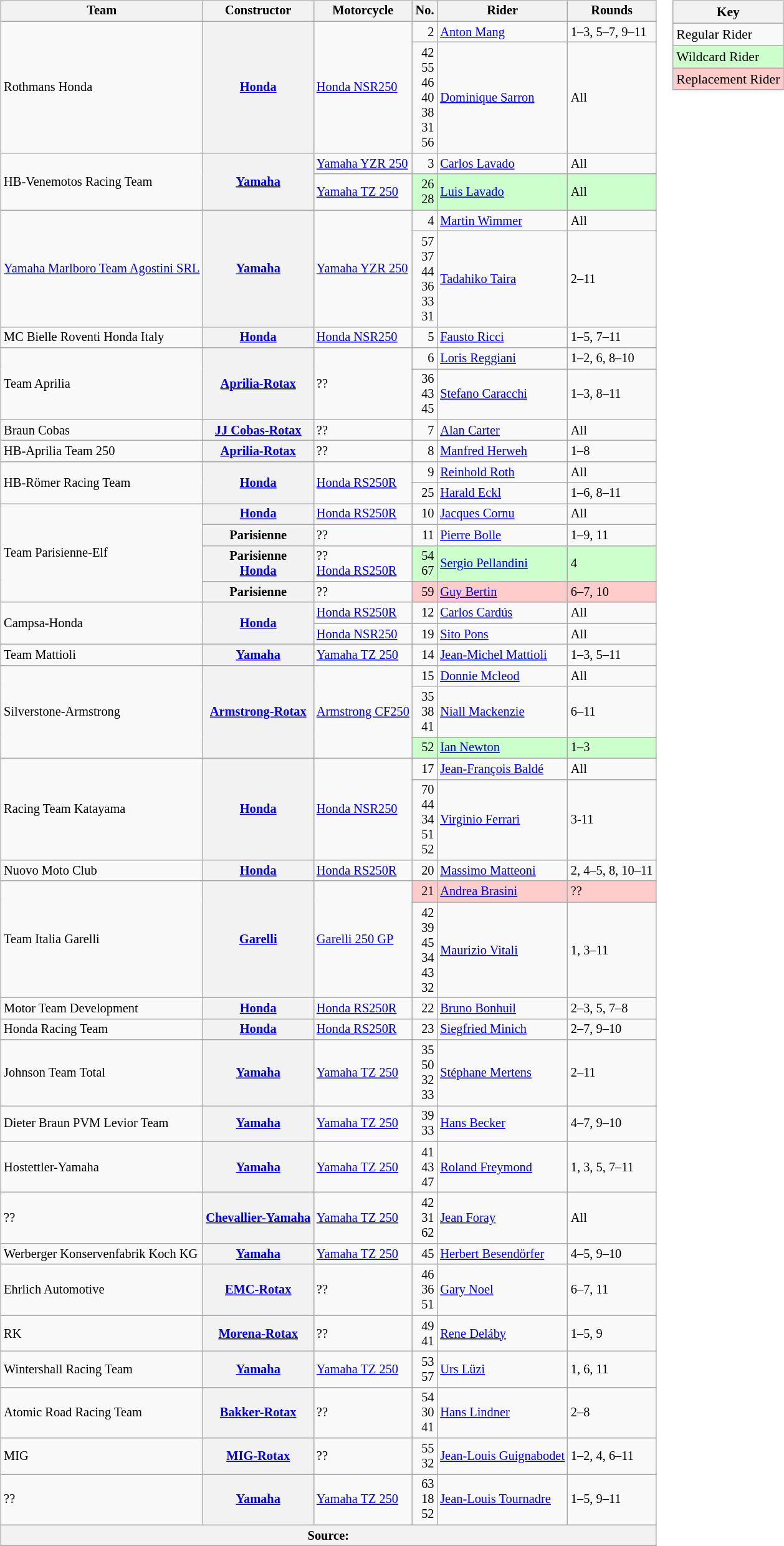<table>
<tr>
<td><br><table class="wikitable" style="font-size: 85%;">
<tr>
<th>Team</th>
<th>Constructor</th>
<th>Motorcycle</th>
<th>No.</th>
<th>Rider</th>
<th>Rounds</th>
</tr>
<tr>
<td rowspan=2>Rothmans Honda</td>
<th rowspan=2><a href='#'>Honda</a></th>
<td rowspan=2><a href='#'>Honda NSR250</a></td>
<td align="right">2</td>
<td> <a href='#'>Anton Mang</a></td>
<td>1–3, 5–7, 9–11</td>
</tr>
<tr>
<td align="right">42<br>55<br>46<br>40<br>38<br>31<br>56</td>
<td> <a href='#'>Dominique Sarron</a></td>
<td>All</td>
</tr>
<tr>
<td rowspan=2>HB-Venemotos Racing Team</td>
<th rowspan=2><a href='#'>Yamaha</a></th>
<td><a href='#'>Yamaha YZR 250</a></td>
<td align="right">3</td>
<td> <a href='#'>Carlos Lavado</a></td>
<td>All</td>
</tr>
<tr>
<td><a href='#'>Yamaha TZ 250</a></td>
<td align="right" style="background-color:#ccffcc">26<br>28</td>
<td style="background-color:#ccffcc"> <a href='#'>Luis Lavado</a></td>
<td style="background-color:#ccffcc">All</td>
</tr>
<tr>
<td rowspan=2><a href='#'>Yamaha Marlboro Team Agostini SRL</a></td>
<th rowspan=2><a href='#'>Yamaha</a></th>
<td rowspan=2><a href='#'>Yamaha YZR 250</a></td>
<td align="right">4</td>
<td> <a href='#'>Martin Wimmer</a></td>
<td>All</td>
</tr>
<tr>
<td align="right">57<br>37<br>44<br>36<br>33<br>31</td>
<td> <a href='#'>Tadahiko Taira</a></td>
<td>2–11</td>
</tr>
<tr>
<td>MC Bielle Roventi Honda Italy</td>
<th><a href='#'>Honda</a></th>
<td><a href='#'>Honda NSR250</a></td>
<td align="right">5</td>
<td> <a href='#'>Fausto Ricci</a></td>
<td>1–5, 7–11</td>
</tr>
<tr>
<td rowspan=2>Team Aprilia</td>
<th rowspan=2><a href='#'>Aprilia-Rotax</a></th>
<td rowspan=2>??</td>
<td align="right">6</td>
<td> <a href='#'>Loris Reggiani</a></td>
<td>1–2, 6, 8–10</td>
</tr>
<tr>
<td align="right">36<br>43<br>45</td>
<td> <a href='#'>Stefano Caracchi</a></td>
<td>1–3, 8–11</td>
</tr>
<tr>
<td>Braun Cobas</td>
<th><a href='#'>JJ Cobas-Rotax</a></th>
<td>??</td>
<td align="right">7</td>
<td> <a href='#'>Alan Carter</a></td>
<td>All</td>
</tr>
<tr>
<td>HB-Aprilia Team 250</td>
<th><a href='#'>Aprilia-Rotax</a></th>
<td>??</td>
<td align="right">8</td>
<td> <a href='#'>Manfred Herweh</a></td>
<td>1–8</td>
</tr>
<tr>
<td rowspan=2>HB-Römer Racing Team</td>
<th rowspan=2><a href='#'>Honda</a></th>
<td rowspan=2><a href='#'>Honda RS250R</a></td>
<td align="right">9</td>
<td> <a href='#'>Reinhold Roth</a></td>
<td>All</td>
</tr>
<tr>
<td align="right">25</td>
<td> <a href='#'>Harald Eckl</a></td>
<td>1–6, 8–11</td>
</tr>
<tr>
<td rowspan=4>Team Parisienne-Elf</td>
<th><a href='#'>Honda</a></th>
<td><a href='#'>Honda RS250R</a></td>
<td align="right">10</td>
<td> <a href='#'>Jacques Cornu</a></td>
<td>All</td>
</tr>
<tr>
<th>Parisienne</th>
<td>??</td>
<td align="right">11</td>
<td> <a href='#'>Pierre Bolle</a></td>
<td>1–9, 11</td>
</tr>
<tr>
<th>Parisienne<br><a href='#'>Honda</a></th>
<td>??<br><a href='#'>Honda RS250R</a></td>
<td align="right" style="background-color:#ccffcc">54<br>67</td>
<td style="background-color:#ccffcc"> <a href='#'>Sergio Pellandini</a></td>
<td style="background-color:#ccffcc">4</td>
</tr>
<tr>
<th>Parisienne</th>
<td>??</td>
<td align="right" style="background-color:#ffcccc">59</td>
<td style="background-color:#ffcccc"> <a href='#'>Guy Bertin</a></td>
<td style="background-color:#ffcccc">6–7, 10</td>
</tr>
<tr>
<td rowspan=2>Campsa-Honda</td>
<th rowspan=2><a href='#'>Honda</a></th>
<td><a href='#'>Honda RS250R</a></td>
<td align="right">12</td>
<td> <a href='#'>Carlos Cardús</a></td>
<td>All</td>
</tr>
<tr>
<td><a href='#'>Honda NSR250</a></td>
<td align="right">19</td>
<td> <a href='#'>Sito Pons</a></td>
<td>All</td>
</tr>
<tr>
<td>Team Mattioli</td>
<th><a href='#'>Yamaha</a></th>
<td><a href='#'>Yamaha TZ 250</a></td>
<td align="right">14</td>
<td> <a href='#'>Jean-Michel Mattioli</a></td>
<td>1–3, 5–11</td>
</tr>
<tr>
<td rowspan=3>Silverstone-Armstrong</td>
<th rowspan=3><a href='#'>Armstrong-Rotax</a></th>
<td rowspan=3><a href='#'>Armstrong CF250</a></td>
<td align="right">15</td>
<td> <a href='#'>Donnie Mcleod</a></td>
<td>All</td>
</tr>
<tr>
<td align="right">35<br>38<br>41</td>
<td> <a href='#'>Niall Mackenzie</a></td>
<td>6–11</td>
</tr>
<tr style="background-color:#ccffcc">
<td align="right">52</td>
<td> <a href='#'>Ian Newton</a></td>
<td>1–3</td>
</tr>
<tr>
<td rowspan=2>Racing Team Katayama</td>
<th rowspan=2><a href='#'>Honda</a></th>
<td rowspan=2><a href='#'>Honda NSR250</a></td>
<td align="right">17</td>
<td> <a href='#'>Jean-François Baldé</a></td>
<td>All</td>
</tr>
<tr>
<td align="right">70<br>44<br>34<br>51<br>52</td>
<td> <a href='#'>Virginio Ferrari</a></td>
<td>3-11</td>
</tr>
<tr>
<td>Nuovo Moto Club</td>
<th><a href='#'>Honda</a></th>
<td><a href='#'>Honda RS250R</a></td>
<td align="right">20</td>
<td> <a href='#'>Massimo Matteoni</a></td>
<td>2, 4–5, 8, 10–11</td>
</tr>
<tr>
<td rowspan=2>Team Italia Garelli</td>
<th rowspan=2><a href='#'>Garelli</a></th>
<td rowspan=2><a href='#'>Garelli 250 GP</a></td>
<td align="right" style="background-color:#ffcccc">21</td>
<td style="background-color:#ffcccc"> <a href='#'>Andrea Brasini</a></td>
<td style="background-color:#ffcccc">??</td>
</tr>
<tr>
<td align="right">42<br>39<br>45<br>34<br>43<br>32</td>
<td> <a href='#'>Maurizio Vitali</a></td>
<td>1, 3–11</td>
</tr>
<tr>
<td>Motor Team Development</td>
<th><a href='#'>Honda</a></th>
<td><a href='#'>Honda RS250R</a></td>
<td align="right">22</td>
<td> <a href='#'>Bruno Bonhuil</a></td>
<td>2–3, 5, 7–8</td>
</tr>
<tr>
<td>Honda Racing Team</td>
<th><a href='#'>Honda</a></th>
<td><a href='#'>Honda RS250R</a></td>
<td align="right">23</td>
<td> <a href='#'>Siegfried Minich</a></td>
<td>2–7, 9–10</td>
</tr>
<tr>
<td>Johnson Team Total</td>
<th><a href='#'>Yamaha</a></th>
<td><a href='#'>Yamaha TZ 250</a></td>
<td align="right">35<br>50<br>32<br>33</td>
<td> <a href='#'>Stéphane Mertens</a></td>
<td>2–11</td>
</tr>
<tr>
<td>Dieter Braun PVM Levior Team</td>
<th><a href='#'>Yamaha</a></th>
<td><a href='#'>Yamaha TZ 250</a></td>
<td align="right">39<br>33</td>
<td> <a href='#'>Hans Becker</a></td>
<td>4–7, 9–10</td>
</tr>
<tr>
<td>Hostettler-Yamaha</td>
<th><a href='#'>Yamaha</a></th>
<td><a href='#'>Yamaha TZ 250</a></td>
<td align="right">41<br>43<br>47</td>
<td> <a href='#'>Roland Freymond</a></td>
<td>1, 3, 5, 7–11</td>
</tr>
<tr>
<td>??</td>
<th><a href='#'>Chevallier-Yamaha</a></th>
<td><a href='#'>Yamaha TZ 250</a></td>
<td align="right">42<br>31<br>62</td>
<td> <a href='#'>Jean Foray</a></td>
<td>All</td>
</tr>
<tr>
<td>Werberger Konservenfabrik Koch KG</td>
<th><a href='#'>Yamaha</a></th>
<td><a href='#'>Yamaha TZ 250</a></td>
<td align="right">45</td>
<td> <a href='#'>Herbert Besendörfer</a></td>
<td>4–5, 9–10</td>
</tr>
<tr>
<td>Ehrlich Automotive</td>
<th><a href='#'>EMC-Rotax</a></th>
<td>??</td>
<td align="right">46<br>36<br>51</td>
<td> <a href='#'>Gary Noel</a></td>
<td>6–7, 11</td>
</tr>
<tr>
<td>RK</td>
<th><a href='#'>Morena-Rotax</a></th>
<td>??</td>
<td align="right">49<br>41</td>
<td> <a href='#'>Rene Deláby</a></td>
<td>1–5, 9</td>
</tr>
<tr>
<td>Wintershall Racing Team</td>
<th><a href='#'>Yamaha</a></th>
<td><a href='#'>Yamaha TZ 250</a></td>
<td align="right">53<br>57</td>
<td> <a href='#'>Urs Lüzi</a></td>
<td>1, 6, 11</td>
</tr>
<tr>
<td>Atomic Road Racing Team</td>
<th><a href='#'>Bakker-Rotax</a></th>
<td>??</td>
<td align="right">54<br>30<br>41</td>
<td> <a href='#'>Hans Lindner</a></td>
<td>2–8</td>
</tr>
<tr>
<td>MIG</td>
<th><a href='#'>MIG-Rotax</a></th>
<td>??</td>
<td align="right">55<br>32</td>
<td> <a href='#'>Jean-Louis Guignabodet</a></td>
<td>1–2, 4, 6–11</td>
</tr>
<tr>
<td>??</td>
<th><a href='#'>Yamaha</a></th>
<td><a href='#'>Yamaha TZ 250</a></td>
<td align="right">63<br>18<br>52</td>
<td> <a href='#'>Jean-Louis Tournadre</a></td>
<td>1–5, 9–11</td>
</tr>
<tr>
<th colspan=6>Source:</th>
</tr>
</table>
</td>
<td valign="top"><br><table class="wikitable" style="font-size: 90%;">
<tr>
<th colspan=2>Key</th>
</tr>
<tr>
<td>Regular Rider</td>
</tr>
<tr style="background-color:#ccffcc">
<td>Wildcard Rider</td>
</tr>
<tr style="background-color:#ffcccc">
<td>Replacement Rider</td>
</tr>
</table>
</td>
</tr>
</table>
